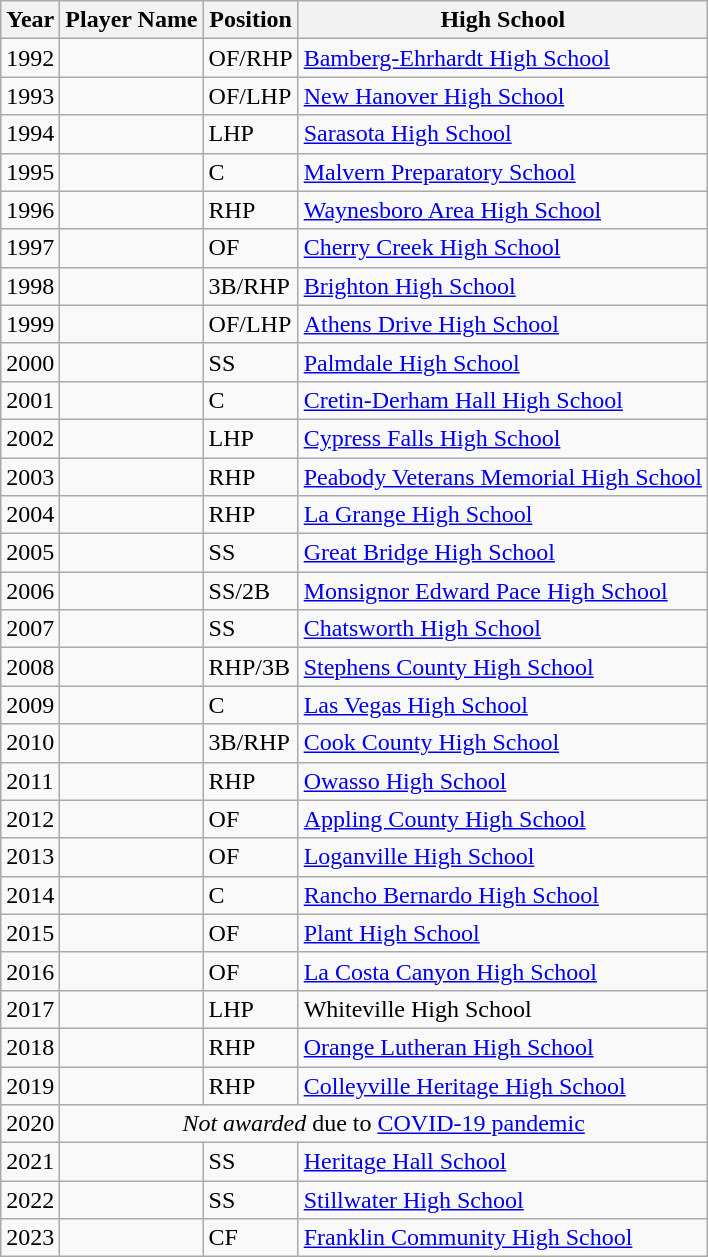<table class="wikitable sortable" border="1">
<tr>
<th>Year</th>
<th>Player Name</th>
<th>Position</th>
<th>High School</th>
</tr>
<tr>
<td>1992</td>
<td></td>
<td>OF/RHP</td>
<td><a href='#'>Bamberg-Ehrhardt High School</a></td>
</tr>
<tr>
<td>1993</td>
<td></td>
<td>OF/LHP</td>
<td><a href='#'>New Hanover High School</a></td>
</tr>
<tr>
<td>1994</td>
<td></td>
<td>LHP</td>
<td><a href='#'>Sarasota High School</a></td>
</tr>
<tr>
<td>1995</td>
<td></td>
<td>C</td>
<td><a href='#'>Malvern Preparatory School</a></td>
</tr>
<tr>
<td>1996</td>
<td></td>
<td>RHP</td>
<td><a href='#'>Waynesboro Area High School</a></td>
</tr>
<tr>
<td>1997</td>
<td></td>
<td>OF</td>
<td><a href='#'>Cherry Creek High School</a></td>
</tr>
<tr>
<td>1998</td>
<td></td>
<td>3B/RHP</td>
<td><a href='#'>Brighton High School</a></td>
</tr>
<tr>
<td>1999</td>
<td></td>
<td>OF/LHP</td>
<td><a href='#'>Athens Drive High School</a></td>
</tr>
<tr>
<td>2000</td>
<td></td>
<td>SS</td>
<td><a href='#'>Palmdale High School</a></td>
</tr>
<tr>
<td>2001</td>
<td></td>
<td>C</td>
<td><a href='#'>Cretin-Derham Hall High School</a></td>
</tr>
<tr>
<td>2002</td>
<td></td>
<td>LHP</td>
<td><a href='#'>Cypress Falls High School</a></td>
</tr>
<tr>
<td>2003</td>
<td></td>
<td>RHP</td>
<td><a href='#'>Peabody Veterans Memorial High School</a></td>
</tr>
<tr>
<td>2004</td>
<td></td>
<td>RHP</td>
<td><a href='#'>La Grange High School</a></td>
</tr>
<tr>
<td>2005</td>
<td></td>
<td>SS</td>
<td><a href='#'>Great Bridge High School</a></td>
</tr>
<tr>
<td>2006</td>
<td></td>
<td>SS/2B</td>
<td><a href='#'>Monsignor Edward Pace High School</a></td>
</tr>
<tr>
<td>2007</td>
<td></td>
<td>SS</td>
<td><a href='#'>Chatsworth High School</a></td>
</tr>
<tr>
<td>2008</td>
<td></td>
<td>RHP/3B</td>
<td><a href='#'>Stephens County High School</a></td>
</tr>
<tr>
<td>2009</td>
<td></td>
<td>C</td>
<td><a href='#'>Las Vegas High School</a></td>
</tr>
<tr>
<td>2010</td>
<td></td>
<td>3B/RHP</td>
<td><a href='#'>Cook County High School</a></td>
</tr>
<tr>
<td>2011</td>
<td></td>
<td>RHP</td>
<td><a href='#'>Owasso High School</a></td>
</tr>
<tr>
<td>2012</td>
<td></td>
<td>OF</td>
<td><a href='#'>Appling County High School</a></td>
</tr>
<tr>
<td>2013</td>
<td></td>
<td>OF</td>
<td><a href='#'>Loganville High School</a></td>
</tr>
<tr>
<td>2014</td>
<td></td>
<td>C</td>
<td><a href='#'>Rancho Bernardo High School</a></td>
</tr>
<tr>
<td>2015</td>
<td></td>
<td>OF</td>
<td><a href='#'>Plant High School</a></td>
</tr>
<tr>
<td>2016</td>
<td></td>
<td>OF</td>
<td><a href='#'>La Costa Canyon High School</a></td>
</tr>
<tr>
<td>2017</td>
<td></td>
<td>LHP</td>
<td>Whiteville High School</td>
</tr>
<tr>
<td>2018</td>
<td></td>
<td>RHP</td>
<td><a href='#'>Orange Lutheran High School</a></td>
</tr>
<tr>
<td>2019</td>
<td></td>
<td>RHP</td>
<td><a href='#'>Colleyville Heritage High School</a></td>
</tr>
<tr>
<td>2020</td>
<td colspan=3 align=center><em>Not awarded</em> due to <a href='#'>COVID-19 pandemic</a></td>
</tr>
<tr>
<td>2021</td>
<td></td>
<td>SS</td>
<td><a href='#'>Heritage Hall School</a></td>
</tr>
<tr>
<td>2022</td>
<td></td>
<td>SS</td>
<td><a href='#'>Stillwater High School</a></td>
</tr>
<tr>
<td>2023</td>
<td></td>
<td>CF</td>
<td><a href='#'>Franklin Community High School</a></td>
</tr>
</table>
